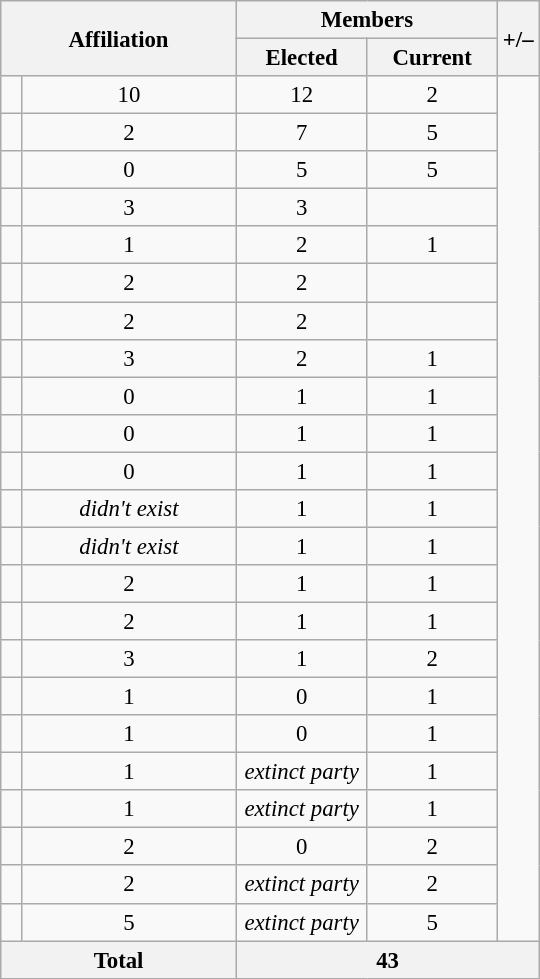<table class="wikitable" border="1" style="font-size: 95%; text-align: center;">
<tr>
<th colspan="2" rowspan="2" class="unsortable" style="text-align: center; vertical-align: middle; width: 150px;">Affiliation</th>
<th colspan="2" style="vertical-align: top;">Members</th>
<th rowspan="2">+/–</th>
</tr>
<tr>
<th data-sort-type="number" style="width: 80px;">Elected</th>
<th style="width: 80px;">Current</th>
</tr>
<tr>
<td></td>
<td>10</td>
<td>12</td>
<td>2</td>
</tr>
<tr>
<td></td>
<td>2</td>
<td>7</td>
<td>5</td>
</tr>
<tr>
<td></td>
<td>0</td>
<td>5</td>
<td>5</td>
</tr>
<tr>
<td></td>
<td>3</td>
<td>3</td>
<td></td>
</tr>
<tr>
<td></td>
<td>1</td>
<td>2</td>
<td>1</td>
</tr>
<tr>
<td></td>
<td>2</td>
<td>2</td>
<td></td>
</tr>
<tr>
<td></td>
<td>2</td>
<td>2</td>
<td></td>
</tr>
<tr>
<td></td>
<td>3</td>
<td>2</td>
<td>1</td>
</tr>
<tr>
<td></td>
<td>0</td>
<td>1</td>
<td>1</td>
</tr>
<tr>
<td></td>
<td>0</td>
<td>1</td>
<td>1</td>
</tr>
<tr>
<td></td>
<td>0</td>
<td>1</td>
<td>1</td>
</tr>
<tr>
<td></td>
<td><em>didn't exist</em></td>
<td>1</td>
<td>1</td>
</tr>
<tr>
<td></td>
<td><em>didn't exist</em></td>
<td>1</td>
<td>1</td>
</tr>
<tr>
<td></td>
<td>2</td>
<td>1</td>
<td>1</td>
</tr>
<tr>
<td></td>
<td>2</td>
<td>1</td>
<td>1</td>
</tr>
<tr>
<td></td>
<td>3</td>
<td>1</td>
<td>2</td>
</tr>
<tr>
<td></td>
<td>1</td>
<td>0</td>
<td>1</td>
</tr>
<tr>
<td></td>
<td>1</td>
<td>0</td>
<td>1</td>
</tr>
<tr>
<td></td>
<td>1</td>
<td><em>extinct party</em></td>
<td>1</td>
</tr>
<tr>
<td></td>
<td>1</td>
<td><em>extinct party</em></td>
<td>1</td>
</tr>
<tr>
<td></td>
<td>2</td>
<td>0</td>
<td>2</td>
</tr>
<tr>
<td></td>
<td>2</td>
<td><em>extinct party</em></td>
<td>2</td>
</tr>
<tr>
<td></td>
<td>5</td>
<td><em>extinct party</em></td>
<td>5</td>
</tr>
<tr>
<th colspan="2">Total</th>
<th colspan="3">43</th>
</tr>
</table>
